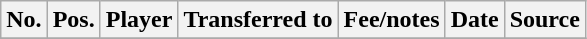<table class="wikitable sortable">
<tr>
<th>No.</th>
<th>Pos.</th>
<th>Player</th>
<th>Transferred to</th>
<th>Fee/notes</th>
<th>Date</th>
<th>Source</th>
</tr>
<tr>
</tr>
</table>
